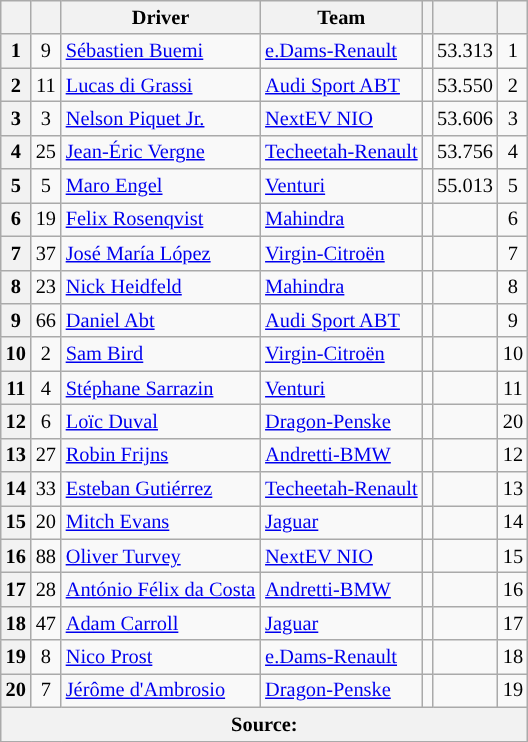<table class="wikitable sortable" style="font-size: 85%">
<tr>
<th scope="col"></th>
<th scope="col"></th>
<th scope="col">Driver</th>
<th scope="col">Team</th>
<th scope="col"></th>
<th scope="col"></th>
<th scope="col"></th>
</tr>
<tr>
<th scope="row">1</th>
<td align="center">9</td>
<td data-sort-value="BUE"> <a href='#'>Sébastien Buemi</a></td>
<td><a href='#'>e.Dams-Renault</a></td>
<td></td>
<td>53.313</td>
<td align="center">1</td>
</tr>
<tr>
<th scope="row">2</th>
<td align="center">11</td>
<td data-sort-value="DIG"> <a href='#'>Lucas di Grassi</a></td>
<td><a href='#'>Audi Sport ABT</a></td>
<td></td>
<td>53.550</td>
<td align="center">2</td>
</tr>
<tr>
<th scope="row">3</th>
<td align="center">3</td>
<td data-sort-value="PIQ"> <a href='#'>Nelson Piquet Jr.</a></td>
<td><a href='#'>NextEV NIO</a></td>
<td></td>
<td>53.606</td>
<td align="center">3</td>
</tr>
<tr>
<th scope="row">4</th>
<td align="center">25</td>
<td data-sort-value="VER"> <a href='#'>Jean-Éric Vergne</a></td>
<td><a href='#'>Techeetah-Renault</a></td>
<td></td>
<td>53.756</td>
<td align="center">4</td>
</tr>
<tr>
<th scope="row">5</th>
<td align="center">5</td>
<td data-sort-value="ENG"> <a href='#'>Maro Engel</a></td>
<td><a href='#'>Venturi</a></td>
<td></td>
<td>55.013</td>
<td align="center">5</td>
</tr>
<tr>
<th scope="row">6</th>
<td align="center">19</td>
<td data-sort-value="ROS"> <a href='#'>Felix Rosenqvist</a></td>
<td><a href='#'>Mahindra</a></td>
<td></td>
<td></td>
<td align="center">6</td>
</tr>
<tr>
<th scope="row">7</th>
<td align="center">37</td>
<td data-sort-value="LOP"> <a href='#'>José María López</a></td>
<td><a href='#'>Virgin-Citroën</a></td>
<td></td>
<td></td>
<td align="center">7</td>
</tr>
<tr>
<th scope="row">8</th>
<td align="center">23</td>
<td data-sort-value="HEI"> <a href='#'>Nick Heidfeld</a></td>
<td><a href='#'>Mahindra</a></td>
<td></td>
<td></td>
<td align="center">8</td>
</tr>
<tr>
<th scope="row">9</th>
<td align="center">66</td>
<td data-sort-value="ABT"> <a href='#'>Daniel Abt</a></td>
<td><a href='#'>Audi Sport ABT</a></td>
<td></td>
<td></td>
<td align="center">9</td>
</tr>
<tr>
<th scope="row">10</th>
<td align="center">2</td>
<td data-sort-value="BIR"> <a href='#'>Sam Bird</a></td>
<td><a href='#'>Virgin-Citroën</a></td>
<td></td>
<td></td>
<td align="center">10</td>
</tr>
<tr>
<th scope="row">11</th>
<td align="center">4</td>
<td data-sort-value="SAR"> <a href='#'>Stéphane Sarrazin</a></td>
<td><a href='#'>Venturi</a></td>
<td></td>
<td></td>
<td align="center">11</td>
</tr>
<tr>
<th scope="row">12</th>
<td align="center">6</td>
<td data-sort-value="DUV"> <a href='#'>Loïc Duval</a></td>
<td><a href='#'>Dragon-Penske</a></td>
<td></td>
<td></td>
<td align="center">20</td>
</tr>
<tr>
<th scope="row">13</th>
<td align="center">27</td>
<td data-sort-value="FRI"> <a href='#'>Robin Frijns</a></td>
<td><a href='#'>Andretti-BMW</a></td>
<td></td>
<td></td>
<td align="center">12</td>
</tr>
<tr>
<th scope="row">14</th>
<td align="center">33</td>
<td data-sort-value="GUT"> <a href='#'>Esteban Gutiérrez</a></td>
<td><a href='#'>Techeetah-Renault</a></td>
<td></td>
<td></td>
<td align="center">13</td>
</tr>
<tr>
<th scope="row">15</th>
<td align="center">20</td>
<td data-sort-value="EVA"> <a href='#'>Mitch Evans</a></td>
<td><a href='#'>Jaguar</a></td>
<td></td>
<td></td>
<td align="center">14</td>
</tr>
<tr>
<th scope="row">16</th>
<td align="center">88</td>
<td data-sort-value="TUR"> <a href='#'>Oliver Turvey</a></td>
<td><a href='#'>NextEV NIO</a></td>
<td></td>
<td></td>
<td align="center">15</td>
</tr>
<tr>
<th scope="row">17</th>
<td align="center">28</td>
<td data-sort-value="FDC"> <a href='#'>António Félix da Costa</a></td>
<td><a href='#'>Andretti-BMW</a></td>
<td></td>
<td></td>
<td align="center">16</td>
</tr>
<tr>
<th scope="row">18</th>
<td align="center">47</td>
<td data-sort-value="CAR"> <a href='#'>Adam Carroll</a></td>
<td><a href='#'>Jaguar</a></td>
<td></td>
<td></td>
<td align="center">17</td>
</tr>
<tr>
<th scope="row">19</th>
<td align="center">8</td>
<td data-sort-value="PRO"> <a href='#'>Nico Prost</a></td>
<td><a href='#'>e.Dams-Renault</a></td>
<td></td>
<td></td>
<td align="center">18</td>
</tr>
<tr>
<th scope="row">20</th>
<td align="center">7</td>
<td data-sort-value="DAM"> <a href='#'>Jérôme d'Ambrosio</a></td>
<td><a href='#'>Dragon-Penske</a></td>
<td></td>
<td></td>
<td align="center">19</td>
</tr>
<tr>
<th colspan="7">Source:</th>
</tr>
<tr>
</tr>
</table>
